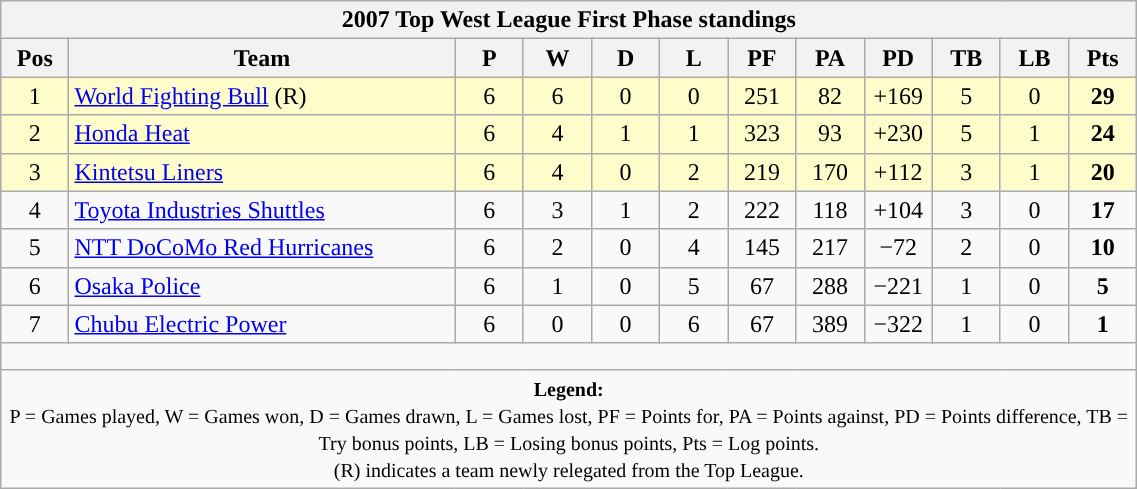<table class="wikitable" style="text-align:center; font-size:100%; width:60%;">
<tr>
<th colspan="100%" cellpadding="0" cellspacing="0"><strong>2007 Top West League First Phase standings</strong></th>
</tr>
<tr>
<th style="width:6%;">Pos</th>
<th style="width:34%;">Team</th>
<th style="width:6%;">P</th>
<th style="width:6%;">W</th>
<th style="width:6%;">D</th>
<th style="width:6%;">L</th>
<th style="width:6%;">PF</th>
<th style="width:6%;">PA</th>
<th style="width:6%;">PD</th>
<th style="width:6%;">TB</th>
<th style="width:6%;">LB</th>
<th style="width:6%;">Pts<br></th>
</tr>
<tr style="background:#FFFCCC;">
<td>1</td>
<td style="text-align:left;"><a href='#'>World Fighting Bull</a> (R)</td>
<td>6</td>
<td>6</td>
<td>0</td>
<td>0</td>
<td>251</td>
<td>82</td>
<td>+169</td>
<td>5</td>
<td>0</td>
<td><strong>29</strong></td>
</tr>
<tr style="background:#FFFCCC;">
<td>2</td>
<td style="text-align:left;"><a href='#'>Honda Heat</a></td>
<td>6</td>
<td>4</td>
<td>1</td>
<td>1</td>
<td>323</td>
<td>93</td>
<td>+230</td>
<td>5</td>
<td>1</td>
<td><strong>24</strong></td>
</tr>
<tr style="background:#FFFCCC;">
<td>3</td>
<td style="text-align:left;"><a href='#'>Kintetsu Liners</a></td>
<td>6</td>
<td>4</td>
<td>0</td>
<td>2</td>
<td>219</td>
<td>170</td>
<td>+112</td>
<td>3</td>
<td>1</td>
<td><strong>20</strong></td>
</tr>
<tr>
<td>4</td>
<td style="text-align:left;"><a href='#'>Toyota Industries Shuttles</a></td>
<td>6</td>
<td>3</td>
<td>1</td>
<td>2</td>
<td>222</td>
<td>118</td>
<td>+104</td>
<td>3</td>
<td>0</td>
<td><strong>17</strong></td>
</tr>
<tr>
<td>5</td>
<td style="text-align:left;"><a href='#'>NTT DoCoMo Red Hurricanes</a></td>
<td>6</td>
<td>2</td>
<td>0</td>
<td>4</td>
<td>145</td>
<td>217</td>
<td>−72</td>
<td>2</td>
<td>0</td>
<td><strong>10</strong></td>
</tr>
<tr>
<td>6</td>
<td style="text-align:left;"><a href='#'>Osaka Police</a></td>
<td>6</td>
<td>1</td>
<td>0</td>
<td>5</td>
<td>67</td>
<td>288</td>
<td>−221</td>
<td>1</td>
<td>0</td>
<td><strong>5</strong></td>
</tr>
<tr>
<td>7</td>
<td style="text-align:left;"><a href='#'>Chubu Electric Power</a></td>
<td>6</td>
<td>0</td>
<td>0</td>
<td>6</td>
<td>67</td>
<td>389</td>
<td>−322</td>
<td>1</td>
<td>0</td>
<td><strong>1</strong></td>
</tr>
<tr>
<td colspan="100%" style="height:10px;"></td>
</tr>
<tr>
<td colspan="100%"><small><strong>Legend:</strong> <br> P = Games played, W = Games won, D = Games drawn, L = Games lost, PF = Points for, PA = Points against, PD = Points difference, TB = Try bonus points, LB = Losing bonus points, Pts = Log points. <br> (R) indicates a team newly relegated from the Top League.</small></td>
</tr>
</table>
